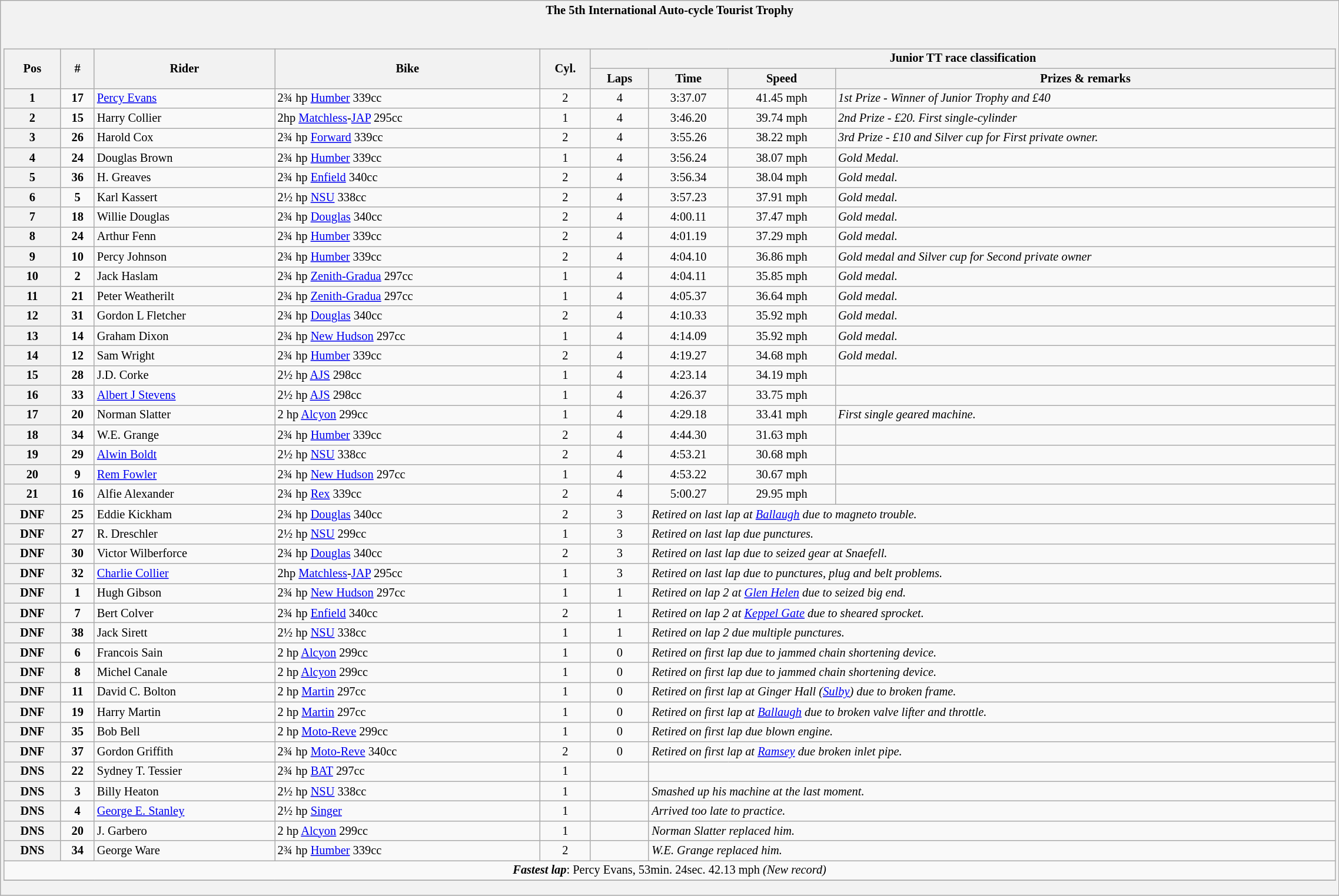<table class="wikitable" style="width:120%; font-size:85%;">
<tr>
<th style="border: 0;"> The 5th International Auto-cycle Tourist Trophy</th>
</tr>
<tr>
<td style="background: #f2f2f2; border: 0; text-align: center;"><br><table class="wikitable" style="width:100%;">
<tr bgcolor="#efefef">
<th rowspan="2">Pos</th>
<th rowspan="2">#</th>
<th rowspan="2">Rider</th>
<th rowspan="2">Bike</th>
<th rowspan="2">Cyl.</th>
<th colspan="4">Junior TT race classification</th>
</tr>
<tr>
<th>Laps</th>
<th>Time</th>
<th>Speed</th>
<th>Prizes & remarks</th>
</tr>
<tr>
<th align="center">1</th>
<td align="center"><strong>17</strong></td>
<td align="left"> <a href='#'>Percy Evans</a></td>
<td align="left">2¾ hp <a href='#'>Humber</a> 339cc</td>
<td align="center">2</td>
<td align="center">4</td>
<td>3:37.07</td>
<td>41.45 mph</td>
<td align="left"><em>1st Prize - Winner of Junior Trophy and £40</em></td>
</tr>
<tr>
<th align="center">2</th>
<td align="center"><strong>15</strong></td>
<td align="left"> Harry Collier</td>
<td align="left">2hp <a href='#'>Matchless</a>-<a href='#'>JAP</a> 295cc</td>
<td align="center">1</td>
<td align="center">4</td>
<td>3:46.20</td>
<td>39.74 mph</td>
<td align="left"><em>2nd Prize - £20. First single-cylinder</em></td>
</tr>
<tr>
<th align="center">3</th>
<td align="center"><strong>26</strong></td>
<td align="left"> Harold Cox</td>
<td align="left">2¾ hp <a href='#'>Forward</a> 339cc</td>
<td align="center">2</td>
<td align="center">4</td>
<td>3:55.26</td>
<td>38.22 mph</td>
<td align="left"><em>3rd Prize - £10 and Silver cup for First private owner.</em></td>
</tr>
<tr>
<th align="center">4</th>
<td align="center"><strong>24</strong></td>
<td align="left"> Douglas Brown</td>
<td align="left">2¾ hp <a href='#'>Humber</a> 339cc</td>
<td align="center">1</td>
<td align="center">4</td>
<td>3:56.24</td>
<td>38.07 mph</td>
<td align="left"><em>Gold Medal.</em></td>
</tr>
<tr>
<th align="center">5</th>
<td align="center"><strong>36</strong></td>
<td align="left"> H. Greaves</td>
<td align="left">2¾ hp <a href='#'>Enfield</a> 340cc</td>
<td align="center">2</td>
<td align="center">4</td>
<td>3:56.34</td>
<td>38.04 mph</td>
<td align="left"><em>Gold medal.</em></td>
</tr>
<tr>
<th align="center">6</th>
<td align="center"><strong>5</strong></td>
<td align="left"> Karl Kassert</td>
<td align="left">2½ hp <a href='#'>NSU</a> 338cc</td>
<td align="center">2</td>
<td align="center">4</td>
<td>3:57.23</td>
<td>37.91 mph</td>
<td align="left"><em>Gold medal.</em></td>
</tr>
<tr>
<th align="center">7</th>
<td><strong>18</strong></td>
<td align="left"> Willie Douglas</td>
<td align="left">2¾ hp <a href='#'>Douglas</a> 340cc</td>
<td align="center">2</td>
<td align="center">4</td>
<td>4:00.11</td>
<td>37.47 mph</td>
<td align="left"><em>Gold medal.</em></td>
</tr>
<tr>
<th align="center">8</th>
<td align="center"><strong>24</strong></td>
<td align="left"> Arthur Fenn</td>
<td align="left">2¾ hp <a href='#'>Humber</a> 339cc</td>
<td align="center">2</td>
<td align="center">4</td>
<td>4:01.19</td>
<td>37.29 mph</td>
<td align="left"><em>Gold medal.</em></td>
</tr>
<tr>
<th align="center">9</th>
<td align="center"><strong>10</strong></td>
<td align="left"> Percy Johnson</td>
<td align="left">2¾ hp <a href='#'>Humber</a> 339cc</td>
<td align="center">2</td>
<td align="center">4</td>
<td>4:04.10</td>
<td>36.86 mph</td>
<td align="left"><em>Gold medal and Silver cup for Second private owner</em></td>
</tr>
<tr>
<th align="center">10</th>
<td><strong>2</strong></td>
<td align="left"> Jack Haslam</td>
<td align="left">2¾ hp <a href='#'>Zenith-Gradua</a> 297cc</td>
<td align="center">1</td>
<td align="center">4</td>
<td>4:04.11</td>
<td>35.85 mph</td>
<td align="left"><em>Gold medal.</em></td>
</tr>
<tr>
<th align="center">11</th>
<td><strong>21</strong></td>
<td align="left"> Peter Weatherilt</td>
<td align="left">2¾ hp <a href='#'>Zenith-Gradua</a> 297cc</td>
<td align="center">1</td>
<td align="center">4</td>
<td>4:05.37</td>
<td>36.64 mph</td>
<td align="left"><em>Gold medal.</em></td>
</tr>
<tr>
<th align="center">12</th>
<td><strong>31</strong></td>
<td align="left"> Gordon L Fletcher</td>
<td align="left">2¾ hp <a href='#'>Douglas</a> 340cc</td>
<td align="center">2</td>
<td align="center">4</td>
<td>4:10.33</td>
<td>35.92 mph</td>
<td align="left"><em>Gold medal.</em></td>
</tr>
<tr>
<th align="center">13</th>
<td><strong>14</strong></td>
<td align="left"> Graham Dixon</td>
<td align="left">2¾ hp <a href='#'>New Hudson</a> 297cc</td>
<td align="center">1</td>
<td align="center">4</td>
<td>4:14.09</td>
<td>35.92 mph</td>
<td align="left"><em>Gold medal.</em></td>
</tr>
<tr>
<th align="center">14</th>
<td><strong>12</strong></td>
<td align="left"> Sam Wright</td>
<td align="left">2¾ hp <a href='#'>Humber</a> 339cc</td>
<td align="center">2</td>
<td align="center">4</td>
<td>4:19.27</td>
<td>34.68 mph</td>
<td align="left"><em>Gold medal.</em></td>
</tr>
<tr>
<th align="center">15</th>
<td><strong>28</strong></td>
<td align="left"> J.D. Corke</td>
<td align="left">2½ hp <a href='#'>AJS</a> 298cc</td>
<td align="center">1</td>
<td align="center">4</td>
<td>4:23.14</td>
<td>34.19 mph</td>
<td align="left"></td>
</tr>
<tr>
<th align="center">16</th>
<td><strong>33</strong></td>
<td align="left"> <a href='#'>Albert J Stevens</a></td>
<td align="left">2½ hp <a href='#'>AJS</a> 298cc</td>
<td align="center">1</td>
<td align="center">4</td>
<td>4:26.37</td>
<td>33.75 mph</td>
<td align="left"></td>
</tr>
<tr>
<th align="center">17</th>
<td><strong>20</strong></td>
<td align="left"> Norman Slatter</td>
<td align="left">2 hp <a href='#'>Alcyon</a> 299cc</td>
<td align="center">1</td>
<td align="center">4</td>
<td>4:29.18</td>
<td>33.41 mph</td>
<td align="left"><em>First single geared machine.</em></td>
</tr>
<tr>
<th align="center">18</th>
<td><strong>34</strong></td>
<td align="left"> W.E. Grange</td>
<td align="left">2¾ hp <a href='#'>Humber</a> 339cc</td>
<td align="center">2</td>
<td align="center">4</td>
<td>4:44.30</td>
<td>31.63 mph</td>
<td align="left"></td>
</tr>
<tr>
<th align="center">19</th>
<td><strong>29</strong></td>
<td align="left"> <a href='#'>Alwin Boldt</a></td>
<td align="left">2½ hp <a href='#'>NSU</a> 338cc</td>
<td align="center">2</td>
<td align="center">4</td>
<td>4:53.21</td>
<td>30.68 mph</td>
<td align="left"></td>
</tr>
<tr>
<th align="center">20</th>
<td><strong>9</strong></td>
<td align="left"> <a href='#'>Rem Fowler</a></td>
<td align="left">2¾ hp <a href='#'>New Hudson</a> 297cc</td>
<td align="center">1</td>
<td align="center">4</td>
<td>4:53.22</td>
<td>30.67 mph</td>
<td align="left"></td>
</tr>
<tr>
<th align="center">21</th>
<td><strong>16</strong></td>
<td align="left"> Alfie Alexander</td>
<td align="left">2¾ hp <a href='#'>Rex</a> 339cc</td>
<td align="center">2</td>
<td align="center">4</td>
<td>5:00.27</td>
<td>29.95 mph</td>
<td align="left"></td>
</tr>
<tr>
<th align="center">DNF</th>
<td><strong>25</strong></td>
<td align="left"> Eddie Kickham</td>
<td align="left">2¾ hp <a href='#'>Douglas</a> 340cc</td>
<td align="center">2</td>
<td align="center">3</td>
<td colspan="4"; align="left"><em>Retired on last lap at <a href='#'>Ballaugh</a> due to magneto trouble.</em></td>
</tr>
<tr>
<th align="center">DNF</th>
<td><strong>27</strong></td>
<td align="left"> R. Dreschler</td>
<td align="left">2½ hp <a href='#'>NSU</a> 299cc</td>
<td align="center">1</td>
<td align="center">3</td>
<td colspan="4"; align="left"><em>Retired on last lap due punctures.</em></td>
</tr>
<tr>
<th align="center">DNF</th>
<td><strong>30</strong></td>
<td align="left"> Victor Wilberforce</td>
<td align="left">2¾ hp <a href='#'>Douglas</a> 340cc</td>
<td align="center">2</td>
<td align="center">3</td>
<td colspan="4"; align="left"><em>Retired on last lap due to seized gear at Snaefell.</em></td>
</tr>
<tr>
<th align="center">DNF</th>
<td><strong>32</strong></td>
<td align="left"> <a href='#'>Charlie Collier</a></td>
<td align="left">2hp <a href='#'>Matchless</a>-<a href='#'>JAP</a> 295cc</td>
<td align="center">1</td>
<td align="center">3</td>
<td colspan="4"; align="left"><em>Retired on last lap due to punctures, plug and belt problems.</em></td>
</tr>
<tr>
<th align="center">DNF</th>
<td><strong>1</strong></td>
<td align="left"> Hugh Gibson</td>
<td align="left">2¾ hp <a href='#'>New Hudson</a> 297cc</td>
<td align="center">1</td>
<td align="center">1</td>
<td colspan="4"; align="left"><em>Retired on lap 2 at <a href='#'>Glen Helen</a> due to seized big end.</em></td>
</tr>
<tr>
<th align="center">DNF</th>
<td><strong>7</strong></td>
<td align="left"> Bert Colver</td>
<td align="left">2¾ hp <a href='#'>Enfield</a> 340cc</td>
<td align="center">2</td>
<td align="center">1</td>
<td colspan="4"; align="left"><em>Retired on lap 2 at <a href='#'>Keppel Gate</a> due to sheared sprocket.</em></td>
</tr>
<tr>
<th align="center">DNF</th>
<td><strong>38</strong></td>
<td align="left"> Jack Sirett</td>
<td align="left">2½ hp <a href='#'>NSU</a> 338cc</td>
<td align="center">1</td>
<td align="center">1</td>
<td colspan="4"; align="left"><em>Retired on lap 2 due multiple punctures.</em></td>
</tr>
<tr>
<th align="center">DNF</th>
<td><strong>6</strong></td>
<td align="left"> Francois Sain</td>
<td align="left">2 hp <a href='#'>Alcyon</a> 299cc</td>
<td align="center">1</td>
<td align="center">0</td>
<td colspan="4"; align="left"><em>Retired on first lap due to jammed chain shortening device.</em></td>
</tr>
<tr>
<th align="center">DNF</th>
<td><strong>8</strong></td>
<td align="left"> Michel Canale</td>
<td align="left">2 hp <a href='#'>Alcyon</a> 299cc</td>
<td align="center">1</td>
<td align="center">0</td>
<td colspan="4"; align="left"><em>Retired on first lap due to jammed chain shortening device.</em></td>
</tr>
<tr>
<th align="center">DNF</th>
<td><strong>11</strong></td>
<td align="left"> David C. Bolton</td>
<td align="left">2 hp <a href='#'>Martin</a> 297cc</td>
<td align="center">1</td>
<td align="center">0</td>
<td colspan="4"; align="left"><em>Retired on first lap at Ginger Hall (<a href='#'>Sulby</a>) due to broken frame.</em></td>
</tr>
<tr>
<th align="center">DNF</th>
<td><strong>19</strong></td>
<td align="left"> Harry Martin</td>
<td align="left">2 hp <a href='#'>Martin</a> 297cc</td>
<td align="center">1</td>
<td align="center">0</td>
<td colspan="4"; align="left"><em>Retired on first lap at <a href='#'>Ballaugh</a> due to broken valve lifter and throttle.</em></td>
</tr>
<tr>
<th align="center">DNF</th>
<td><strong>35</strong></td>
<td align="left"> Bob Bell</td>
<td align="left">2 hp <a href='#'>Moto-Reve</a> 299cc</td>
<td align="center">1</td>
<td align="center">0</td>
<td colspan="4"; align="left"><em>Retired on first lap due blown engine.</em></td>
</tr>
<tr>
<th align="center">DNF</th>
<td><strong>37</strong></td>
<td align="left"> Gordon Griffith</td>
<td align="left">2¾ hp <a href='#'>Moto-Reve</a> 340cc</td>
<td align="center">2</td>
<td align="center">0</td>
<td colspan="4"; align="left"><em>Retired on first lap at <a href='#'>Ramsey</a> due broken inlet pipe.</em></td>
</tr>
<tr>
<th align="center">DNS</th>
<td><strong>22</strong></td>
<td align="left"> Sydney T. Tessier</td>
<td align="left">2¾ hp <a href='#'>BAT</a> 297cc</td>
<td align="center">1</td>
<td align="center"></td>
<td colspan="4"; align="left"></td>
</tr>
<tr>
<th align="center">DNS</th>
<td><strong>3</strong></td>
<td align="left"> Billy Heaton</td>
<td align="left">2½ hp <a href='#'>NSU</a> 338cc</td>
<td align="center">1</td>
<td align="center"></td>
<td colspan="4"; align="left"><em>Smashed up his machine at the last moment.</em></td>
</tr>
<tr>
<th align="center">DNS</th>
<td><strong>4</strong></td>
<td align="left"> <a href='#'>George E. Stanley</a></td>
<td align="left">2½ hp <a href='#'>Singer</a></td>
<td align="center">1</td>
<td align="center"></td>
<td colspan="4"; align="left"><em>Arrived too late to practice.</em></td>
</tr>
<tr>
<th align="center">DNS</th>
<td><strong>20</strong></td>
<td align="left"> J. Garbero</td>
<td align="left">2 hp <a href='#'>Alcyon</a> 299cc</td>
<td align="center">1</td>
<td align="center"></td>
<td colspan="4"; align="left"><em>Norman Slatter replaced him.</em></td>
</tr>
<tr>
<th align="center">DNS</th>
<td><strong>34</strong></td>
<td align="left"> George Ware</td>
<td align="left">2¾ hp <a href='#'>Humber</a> 339cc</td>
<td align="center">2</td>
<td align="center"></td>
<td colspan="4"; align="left"><em>W.E. Grange replaced him.</em></td>
</tr>
<tr>
<td colspan=14><strong><em>Fastest lap</em></strong>: Percy Evans, 53min. 24sec. 42.13 mph <em>(New record)</em></td>
</tr>
<tr>
</tr>
</table>
</td>
</tr>
</table>
